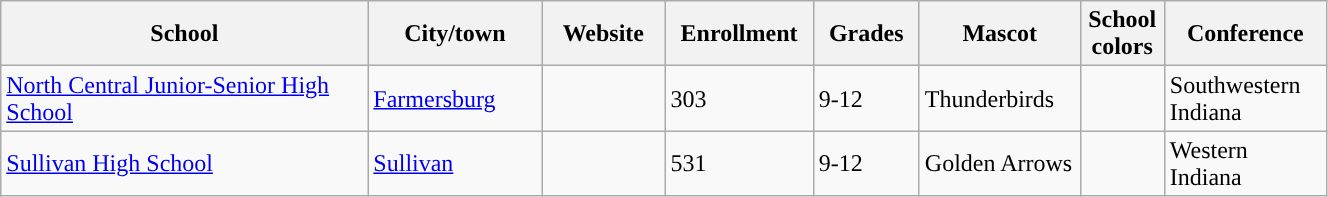<table class="wikitable sortable" width="70%">
<tr>
<th width="20%">School</th>
<th width="08%">City/town</th>
<th width="06%">Website</th>
<th width="04%">Enrollment</th>
<th width="04%">Grades</th>
<th width="04%">Mascot</th>
<th width=01%>School colors</th>
<th width="04%">Conference</th>
</tr>
<tr>
<td><a href='#'>North Central Junior-Senior High School</a></td>
<td><a href='#'>Farmersburg</a></td>
<td></td>
<td>303</td>
<td>9-12</td>
<td>Thunderbirds</td>
<td>  </td>
<td>Southwestern Indiana</td>
</tr>
<tr>
<td><a href='#'>Sullivan High School</a></td>
<td><a href='#'>Sullivan</a></td>
<td></td>
<td>531</td>
<td>9-12</td>
<td>Golden Arrows</td>
<td> </td>
<td>Western Indiana</td>
</tr>
</table>
